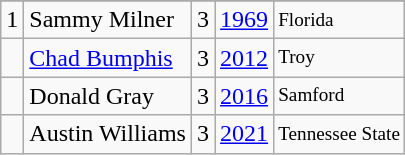<table class="wikitable">
<tr>
</tr>
<tr>
<td>1</td>
<td>Sammy Milner</td>
<td>3</td>
<td><a href='#'>1969</a></td>
<td style="font-size:80%;">Florida</td>
</tr>
<tr>
<td></td>
<td><a href='#'>Chad Bumphis</a></td>
<td>3</td>
<td><a href='#'>2012</a></td>
<td style="font-size:80%;">Troy</td>
</tr>
<tr>
<td></td>
<td>Donald Gray</td>
<td>3</td>
<td><a href='#'>2016</a></td>
<td style="font-size:80%;">Samford</td>
</tr>
<tr>
<td></td>
<td>Austin Williams</td>
<td>3</td>
<td><a href='#'>2021</a></td>
<td style="font-size:80%;">Tennessee State</td>
</tr>
</table>
